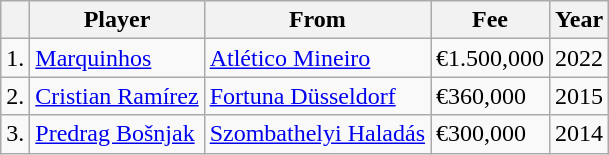<table border="0" class="wikitable">
<tr>
<th></th>
<th>Player</th>
<th>From</th>
<th>Fee</th>
<th>Year</th>
</tr>
<tr>
<td>1.</td>
<td> <a href='#'>Marquinhos</a></td>
<td> <a href='#'>Atlético Mineiro</a></td>
<td>€1.500,000</td>
<td>2022</td>
</tr>
<tr>
<td>2.</td>
<td> <a href='#'>Cristian Ramírez</a></td>
<td> <a href='#'>Fortuna Düsseldorf</a></td>
<td>€360,000</td>
<td>2015</td>
</tr>
<tr>
<td>3.</td>
<td> <a href='#'>Predrag Bošnjak</a></td>
<td> <a href='#'>Szombathelyi Haladás</a></td>
<td>€300,000</td>
<td>2014</td>
</tr>
</table>
